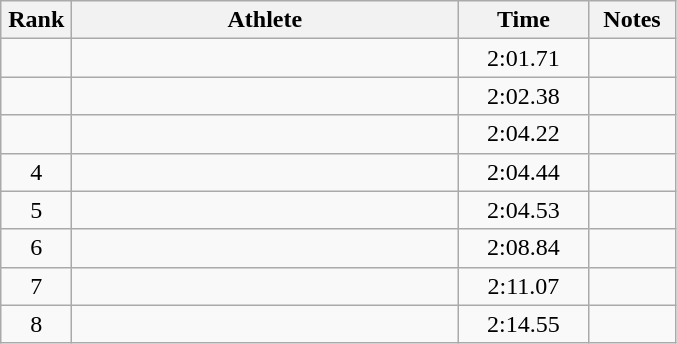<table class="wikitable" style="text-align:center">
<tr>
<th width=40>Rank</th>
<th width=250>Athlete</th>
<th width=80>Time</th>
<th width=50>Notes</th>
</tr>
<tr>
<td></td>
<td align=left></td>
<td>2:01.71</td>
<td></td>
</tr>
<tr>
<td></td>
<td align=left></td>
<td>2:02.38</td>
<td></td>
</tr>
<tr>
<td></td>
<td align=left></td>
<td>2:04.22</td>
<td></td>
</tr>
<tr>
<td>4</td>
<td align=left></td>
<td>2:04.44</td>
<td></td>
</tr>
<tr>
<td>5</td>
<td align=left></td>
<td>2:04.53</td>
<td></td>
</tr>
<tr>
<td>6</td>
<td align=left></td>
<td>2:08.84</td>
<td></td>
</tr>
<tr>
<td>7</td>
<td align=left></td>
<td>2:11.07</td>
<td></td>
</tr>
<tr>
<td>8</td>
<td align=left></td>
<td>2:14.55</td>
<td></td>
</tr>
</table>
